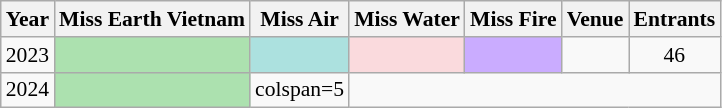<table class="wikitable " style="font-size: 90%; text-align:center;">
<tr>
<th>Year</th>
<th>Miss Earth Vietnam</th>
<th>Miss Air</th>
<th>Miss Water</th>
<th>Miss Fire</th>
<th>Venue</th>
<th>Entrants</th>
</tr>
<tr>
<td>2023</td>
<td style="background-color:#ACE1AF;"></td>
<td style="background-color:#ACE1DF;"></td>
<td style="background-color:#FADADD;"></td>
<td style="background-color:#caacff;"></td>
<td></td>
<td>46</td>
</tr>
<tr>
<td>2024</td>
<td style="background-color:#ACE1AF;"></td>
<td>colspan=5 </td>
</tr>
</table>
